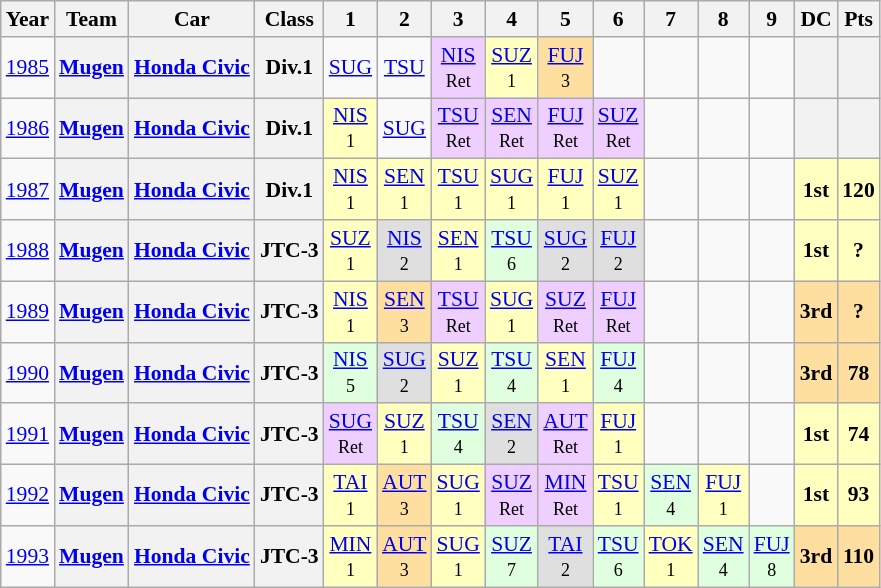<table class="wikitable" style="text-align:center; font-size:90%">
<tr>
<th>Year</th>
<th>Team</th>
<th>Car</th>
<th>Class</th>
<th>1</th>
<th>2</th>
<th>3</th>
<th>4</th>
<th>5</th>
<th>6</th>
<th>7</th>
<th>8</th>
<th>9</th>
<th>DC</th>
<th>Pts</th>
</tr>
<tr>
<td><a href='#'>1985</a></td>
<th><a href='#'>Mugen</a></th>
<th><a href='#'>Honda Civic</a></th>
<th>Div.1</th>
<td><a href='#'>SUG</a></td>
<td><a href='#'>TSU</a></td>
<td bgcolor="#efcfff"><a href='#'>NIS</a><br><small>Ret</small></td>
<td bgcolor="#ffffbf"><a href='#'>SUZ</a><br><small>1</small></td>
<td bgcolor="#ffdf9f"><a href='#'>FUJ</a><br><small>3</small></td>
<td></td>
<td></td>
<td></td>
<td></td>
<th></th>
<th></th>
</tr>
<tr>
<td><a href='#'>1986</a></td>
<th><a href='#'>Mugen</a></th>
<th><a href='#'>Honda Civic</a></th>
<th>Div.1</th>
<td bgcolor="#ffffbf"><a href='#'>NIS</a><br><small>1</small></td>
<td><a href='#'>SUG</a></td>
<td bgcolor="#efcfff"><a href='#'>TSU</a><br><small>Ret</small></td>
<td bgcolor="#efcfff"><a href='#'>SEN</a><br><small>Ret</small></td>
<td bgcolor="#efcfff"><a href='#'>FUJ</a><br><small>Ret</small></td>
<td bgcolor="#efcfff"><a href='#'>SUZ</a><br><small>Ret</small></td>
<td></td>
<td></td>
<td></td>
<th></th>
<th></th>
</tr>
<tr>
<td><a href='#'>1987</a></td>
<th><a href='#'>Mugen</a></th>
<th><a href='#'>Honda Civic</a></th>
<th>Div.1</th>
<td bgcolor="#ffffbf"><a href='#'>NIS</a><br><small>1</small></td>
<td bgcolor="#ffffbf"><a href='#'>SEN</a><br><small>1</small></td>
<td bgcolor="#ffffbf"><a href='#'>TSU</a><br><small>1</small></td>
<td bgcolor="#ffffbf"><a href='#'>SUG</a><br><small>1</small></td>
<td bgcolor="#ffffbf"><a href='#'>FUJ</a><br><small>1</small></td>
<td bgcolor="#ffffbf"><a href='#'>SUZ</a><br><small>1</small></td>
<td></td>
<td></td>
<td></td>
<td bgcolor="#ffffbf"><strong>1st</strong></td>
<td bgcolor="#ffffbf"><strong>120</strong></td>
</tr>
<tr>
<td><a href='#'>1988</a></td>
<th><a href='#'>Mugen</a></th>
<th><a href='#'>Honda Civic</a></th>
<th>JTC-3</th>
<td bgcolor="#ffffbf"><a href='#'>SUZ</a><br><small>1</small></td>
<td bgcolor="#dfdfdf"><a href='#'>NIS</a><br><small>2</small></td>
<td bgcolor="#ffffbf"><a href='#'>SEN</a><br><small>1</small></td>
<td bgcolor="#dfffdf"><a href='#'>TSU</a><br><small>6</small></td>
<td bgcolor="#dfdfdf"><a href='#'>SUG</a><br><small>2</small></td>
<td bgcolor="#dfdfdf"><a href='#'>FUJ</a><br><small>2</small></td>
<td></td>
<td></td>
<td></td>
<td bgcolor="#ffffbf"><strong>1st</strong></td>
<td bgcolor="#ffffbf"><strong>?</strong></td>
</tr>
<tr>
<td><a href='#'>1989</a></td>
<th><a href='#'>Mugen</a></th>
<th><a href='#'>Honda Civic</a></th>
<th>JTC-3</th>
<td bgcolor="#ffffbf"><a href='#'>NIS</a><br><small>1</small></td>
<td bgcolor="#ffdf9f"><a href='#'>SEN</a><br><small>3</small></td>
<td bgcolor="#efcfff"><a href='#'>TSU</a><br><small>Ret</small></td>
<td bgcolor="#ffffbf"><a href='#'>SUG</a><br><small>1</small></td>
<td bgcolor="#efcfff"><a href='#'>SUZ</a><br><small>Ret</small></td>
<td bgcolor="#efcfff"><a href='#'>FUJ</a><br><small>Ret</small></td>
<td></td>
<td></td>
<td></td>
<td bgcolor="#ffdf9f"><strong>3rd</strong></td>
<td bgcolor="#ffdf9f"><strong>?</strong></td>
</tr>
<tr>
<td><a href='#'>1990</a></td>
<th><a href='#'>Mugen</a></th>
<th><a href='#'>Honda Civic</a></th>
<th>JTC-3</th>
<td bgcolor="#dfffdf"><a href='#'>NIS</a><br><small>5</small></td>
<td bgcolor="#dfdfdf"><a href='#'>SUG</a><br><small>2</small></td>
<td bgcolor="#ffffbf"><a href='#'>SUZ</a><br><small>1</small></td>
<td bgcolor="#dfffdf"><a href='#'>TSU</a><br><small>4</small></td>
<td bgcolor="#ffffbf"><a href='#'>SEN</a><br><small>1</small></td>
<td bgcolor="#dfffdf"><a href='#'>FUJ</a><br><small>4</small></td>
<td></td>
<td></td>
<td></td>
<td bgcolor="#ffdf9f"><strong>3rd</strong></td>
<td bgcolor="#ffdf9f"><strong>78</strong></td>
</tr>
<tr>
<td><a href='#'>1991</a></td>
<th><a href='#'>Mugen</a></th>
<th><a href='#'>Honda Civic</a></th>
<th>JTC-3</th>
<td bgcolor="#efcfff"><a href='#'>SUG</a><br><small>Ret</small></td>
<td bgcolor="#ffffbf"><a href='#'>SUZ</a><br><small>1</small></td>
<td bgcolor="#dfffdf"><a href='#'>TSU</a><br><small>4</small></td>
<td bgcolor="#dfdfdf"><a href='#'>SEN</a><br><small>2</small></td>
<td bgcolor="#efcfff"><a href='#'>AUT</a><br><small>Ret</small></td>
<td bgcolor="#ffffbf"><a href='#'>FUJ</a><br><small>1</small></td>
<td></td>
<td></td>
<td></td>
<td bgcolor="#ffffbf"><strong>1st</strong></td>
<td bgcolor="#ffffbf"><strong>74</strong></td>
</tr>
<tr>
<td><a href='#'>1992</a></td>
<th><a href='#'>Mugen</a></th>
<th><a href='#'>Honda Civic</a></th>
<th>JTC-3</th>
<td bgcolor="#ffffbf"><a href='#'>TAI</a><br><small>1</small></td>
<td bgcolor="#ffdf9f"><a href='#'>AUT</a><br><small>3</small></td>
<td bgcolor="#ffffbf"><a href='#'>SUG</a><br><small>1</small></td>
<td bgcolor="#efcfff"><a href='#'>SUZ</a><br><small>Ret</small></td>
<td bgcolor="#efcfff"><a href='#'>MIN</a><br><small>Ret</small></td>
<td bgcolor="#ffffbf"><a href='#'>TSU</a><br><small>1</small></td>
<td bgcolor="#dfffdf"><a href='#'>SEN</a><br><small>4</small></td>
<td bgcolor="#ffffbf"><a href='#'>FUJ</a><br><small>1</small></td>
<td></td>
<td bgcolor="#ffffbf"><strong>1st</strong></td>
<td bgcolor="#ffffbf"><strong>93</strong></td>
</tr>
<tr>
<td><a href='#'>1993</a></td>
<th><a href='#'>Mugen</a></th>
<th><a href='#'>Honda Civic</a></th>
<th>JTC-3</th>
<td bgcolor="#ffffbf"><a href='#'>MIN</a><br><small>1</small></td>
<td bgcolor="#ffdf9f"><a href='#'>AUT</a><br><small>3</small></td>
<td bgcolor="#ffffbf"><a href='#'>SUG</a><br><small>1</small></td>
<td bgcolor="#dfffdf"><a href='#'>SUZ</a><br><small>7</small></td>
<td bgcolor="#dfdfdf"><a href='#'>TAI</a><br><small>2</small></td>
<td bgcolor="#dfffdf"><a href='#'>TSU</a><br><small>6</small></td>
<td bgcolor="#ffffbf"><a href='#'>TOK</a><br><small>1</small></td>
<td bgcolor="#dfffdf"><a href='#'>SEN</a><br><small>4</small></td>
<td bgcolor="#dfffdf"><a href='#'>FUJ</a><br><small>8</small></td>
<td bgcolor="#ffdf9f"><strong>3rd</strong></td>
<td bgcolor="#ffdf9f"><strong>110</strong></td>
</tr>
</table>
